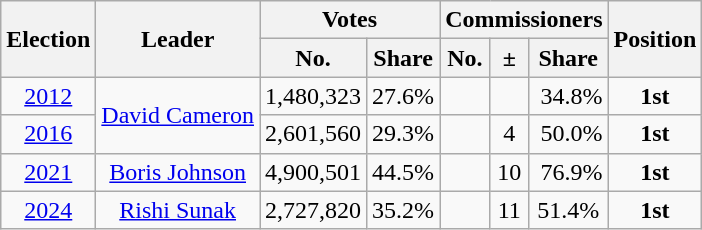<table class="wikitable" style="text-align:center">
<tr>
<th rowspan=2>Election</th>
<th rowspan=2>Leader</th>
<th colspan=2>Votes</th>
<th colspan=3>Commissioners</th>
<th rowspan=2>Position</th>
</tr>
<tr>
<th>No.</th>
<th>Share</th>
<th>No.</th>
<th>±</th>
<th>Share</th>
</tr>
<tr>
<td><a href='#'>2012</a></td>
<td rowspan="2"><a href='#'>David Cameron</a></td>
<td style="text-align:right;">1,480,323</td>
<td style="text-align:right;">27.6%</td>
<td></td>
<td></td>
<td style="text-align:right;">34.8%</td>
<td><strong>1st</strong></td>
</tr>
<tr>
<td><a href='#'>2016</a></td>
<td style="text-align:right;">2,601,560</td>
<td style="text-align:right;">29.3%</td>
<td></td>
<td>4</td>
<td style="text-align:right;">50.0%</td>
<td><strong>1st</strong></td>
</tr>
<tr>
<td><a href='#'>2021</a></td>
<td><a href='#'>Boris Johnson</a></td>
<td style="text-align:right;">4,900,501</td>
<td style="text-align:right;">44.5%</td>
<td></td>
<td>10</td>
<td style="text-align:right;">76.9%</td>
<td><strong>1st</strong></td>
</tr>
<tr>
<td><a href='#'>2024</a></td>
<td><a href='#'>Rishi Sunak</a></td>
<td>2,727,820</td>
<td>35.2%</td>
<td></td>
<td>11</td>
<td>51.4%</td>
<td><strong>1st</strong></td>
</tr>
</table>
